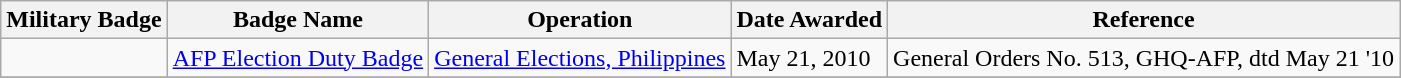<table class="wikitable">
<tr>
<th>Military Badge</th>
<th>Badge Name</th>
<th>Operation</th>
<th>Date Awarded</th>
<th>Reference</th>
</tr>
<tr>
<td></td>
<td><a href='#'>AFP Election Duty Badge</a></td>
<td><a href='#'>General Elections, Philippines</a></td>
<td>May 21, 2010</td>
<td>General Orders No. 513, GHQ-AFP, dtd May 21 '10</td>
</tr>
<tr>
</tr>
</table>
